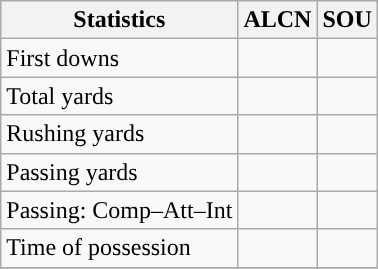<table class="wikitable" style="float: left;">
<tr>
<th>Statistics</th>
<th>ALCN</th>
<th>SOU</th>
</tr>
<tr>
<td>First downs</td>
<td></td>
<td></td>
</tr>
<tr>
<td>Total yards</td>
<td></td>
<td></td>
</tr>
<tr>
<td>Rushing yards</td>
<td></td>
<td></td>
</tr>
<tr>
<td>Passing yards</td>
<td></td>
<td></td>
</tr>
<tr>
<td>Passing: Comp–Att–Int</td>
<td></td>
<td></td>
</tr>
<tr>
<td>Time of possession</td>
<td></td>
<td></td>
</tr>
<tr>
</tr>
</table>
